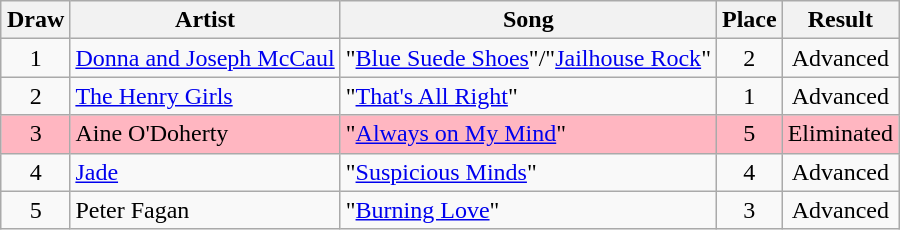<table class="sortable wikitable" style="margin: 1em auto 1em auto; text-align:center">
<tr>
<th>Draw</th>
<th>Artist</th>
<th>Song</th>
<th>Place</th>
<th>Result</th>
</tr>
<tr>
<td>1</td>
<td align="left"><a href='#'>Donna and Joseph McCaul</a></td>
<td align="left">"<a href='#'>Blue Suede Shoes</a>"/"<a href='#'>Jailhouse Rock</a>"</td>
<td>2</td>
<td>Advanced</td>
</tr>
<tr>
<td>2</td>
<td align="left"><a href='#'>The Henry Girls</a></td>
<td align="left">"<a href='#'>That's All Right</a>"</td>
<td>1</td>
<td>Advanced</td>
</tr>
<tr style="background:lightpink;">
<td>3</td>
<td align="left">Aine O'Doherty</td>
<td align="left">"<a href='#'>Always on My Mind</a>"</td>
<td>5</td>
<td>Eliminated</td>
</tr>
<tr>
<td>4</td>
<td align="left"><a href='#'>Jade</a></td>
<td align="left">"<a href='#'>Suspicious Minds</a>"</td>
<td>4</td>
<td>Advanced</td>
</tr>
<tr>
<td>5</td>
<td align="left">Peter Fagan</td>
<td align="left">"<a href='#'>Burning Love</a>"</td>
<td>3</td>
<td>Advanced</td>
</tr>
</table>
